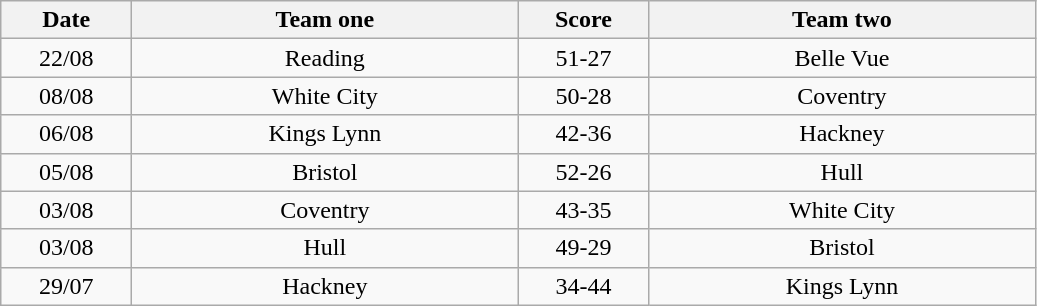<table class="wikitable" style="text-align: center">
<tr>
<th width=80>Date</th>
<th width=250>Team one</th>
<th width=80>Score</th>
<th width=250>Team two</th>
</tr>
<tr>
<td>22/08</td>
<td>Reading</td>
<td>51-27</td>
<td>Belle Vue</td>
</tr>
<tr>
<td>08/08</td>
<td>White City</td>
<td>50-28</td>
<td>Coventry</td>
</tr>
<tr>
<td>06/08</td>
<td>Kings Lynn</td>
<td>42-36</td>
<td>Hackney</td>
</tr>
<tr>
<td>05/08</td>
<td>Bristol</td>
<td>52-26</td>
<td>Hull</td>
</tr>
<tr>
<td>03/08</td>
<td>Coventry</td>
<td>43-35</td>
<td>White City</td>
</tr>
<tr>
<td>03/08</td>
<td>Hull</td>
<td>49-29</td>
<td>Bristol</td>
</tr>
<tr>
<td>29/07</td>
<td>Hackney</td>
<td>34-44</td>
<td>Kings Lynn</td>
</tr>
</table>
